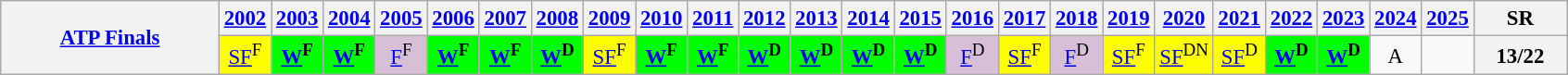<table class="wikitable nowrap" style="text-align:center; font-size: 95%;">
<tr>
<th rowspan="2" width="150"><a href='#'>ATP Finals</a></th>
<th><a href='#'>2002</a></th>
<th><a href='#'>2003</a></th>
<th><a href='#'>2004</a></th>
<th><a href='#'>2005</a></th>
<th><a href='#'>2006</a></th>
<th><a href='#'>2007</a></th>
<th><a href='#'>2008</a></th>
<th><a href='#'>2009</a></th>
<th><a href='#'>2010</a></th>
<th><a href='#'>2011</a></th>
<th><a href='#'>2012</a></th>
<th><a href='#'>2013</a></th>
<th><a href='#'>2014</a></th>
<th><a href='#'>2015</a></th>
<th><a href='#'>2016</a></th>
<th><a href='#'>2017</a></th>
<th><a href='#'>2018</a></th>
<th><a href='#'>2019</a></th>
<th><a href='#'>2020</a></th>
<th><a href='#'>2021</a></th>
<th><a href='#'>2022</a></th>
<th><a href='#'>2023</a></th>
<th><a href='#'>2024</a></th>
<th><a href='#'>2025</a></th>
<th width="60">SR</th>
</tr>
<tr>
<td style="background:yellow;"><a href='#'>SF</a><sup>F</sup></td>
<td style="background-color:lime"><a href='#'><strong>W</strong></a><sup><strong>F</strong></sup></td>
<td style="background-color:lime"><a href='#'><strong>W</strong></a><sup><strong>F</strong></sup></td>
<td style="background:thistle;"><a href='#'>F</a><sup>F</sup></td>
<td style="background-color:lime"><a href='#'><strong>W</strong></a><sup><strong>F</strong></sup></td>
<td style="background-color:lime"><a href='#'><strong>W</strong></a><sup><strong>F</strong></sup></td>
<td style="background-color:lime"><a href='#'><strong>W</strong></a><sup><strong>D</strong></sup></td>
<td style="background:yellow;"><a href='#'>SF</a><sup>F</sup></td>
<td style="background-color:lime"><a href='#'><strong>W</strong></a><sup><strong>F</strong></sup></td>
<td style="background-color:lime"><a href='#'><strong>W</strong></a><sup><strong>F</strong></sup></td>
<td style="background-color:lime"><a href='#'><strong>W</strong></a><sup><strong>D</strong></sup></td>
<td style="background-color:lime"><a href='#'><strong>W</strong></a><sup><strong>D</strong></sup></td>
<td style="background-color:lime"><a href='#'><strong>W</strong></a><sup><strong>D</strong></sup></td>
<td style="background-color:lime"><a href='#'><strong>W</strong></a><sup><strong>D</strong></sup></td>
<td style="background:thistle;"><a href='#'>F</a><sup>D</sup></td>
<td style="background-color:yellow"><a href='#'>SF</a><sup>F</sup></td>
<td style="background:thistle;"><a href='#'>F</a><sup>D</sup></td>
<td style="background-color:yellow"><a href='#'>SF</a><sup>F</sup></td>
<td style="background-color:yellow"><a href='#'>SF</a><sup>DN</sup></td>
<td style="background-color:yellow"><a href='#'>SF</a><sup>D</sup></td>
<td style="background-color:lime"><a href='#'><strong>W</strong></a><sup><strong>D</strong></sup></td>
<td style="background-color:lime"><a href='#'><strong>W</strong></a><sup><strong>D</strong></sup></td>
<td>A</td>
<td></td>
<th>13/22</th>
</tr>
</table>
